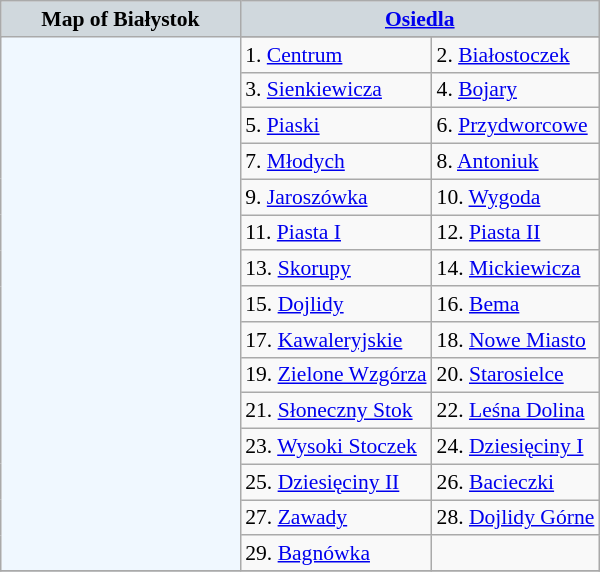<table class="wikitable" style="font-size:90%">
<tr bgcolor="D0D8DD">
<td width="40%" align="center"><strong>Map of Białystok</strong></td>
<td align="center" colspan=2><strong><a href='#'>Osiedla</a></strong></td>
</tr>
<tr bgcolor="F0F8FF">
<td rowspan=16 align="center"></td>
</tr>
<tr>
<td>1. <a href='#'>Centrum</a></td>
<td>2. <a href='#'>Białostoczek</a></td>
</tr>
<tr>
<td>3. <a href='#'>Sienkiewicza</a></td>
<td>4. <a href='#'>Bojary</a></td>
</tr>
<tr>
<td>5. <a href='#'>Piaski</a></td>
<td>6. <a href='#'>Przydworcowe</a></td>
</tr>
<tr>
<td>7. <a href='#'>Młodych</a></td>
<td>8. <a href='#'>Antoniuk</a></td>
</tr>
<tr>
<td>9. <a href='#'>Jaroszówka</a></td>
<td>10. <a href='#'>Wygoda</a></td>
</tr>
<tr>
<td>11. <a href='#'>Piasta I</a></td>
<td>12. <a href='#'>Piasta II</a></td>
</tr>
<tr>
<td>13. <a href='#'>Skorupy</a></td>
<td>14. <a href='#'>Mickiewicza</a></td>
</tr>
<tr>
<td>15. <a href='#'>Dojlidy</a></td>
<td>16. <a href='#'>Bema</a></td>
</tr>
<tr>
<td>17. <a href='#'>Kawaleryjskie</a></td>
<td>18. <a href='#'>Nowe Miasto</a></td>
</tr>
<tr>
<td>19. <a href='#'>Zielone Wzgórza</a></td>
<td>20. <a href='#'>Starosielce</a></td>
</tr>
<tr>
<td>21. <a href='#'>Słoneczny Stok</a></td>
<td>22. <a href='#'>Leśna Dolina</a></td>
</tr>
<tr>
<td>23. <a href='#'>Wysoki Stoczek</a></td>
<td>24. <a href='#'>Dziesięciny I</a></td>
</tr>
<tr>
<td>25. <a href='#'>Dziesięciny II</a></td>
<td>26. <a href='#'>Bacieczki</a></td>
</tr>
<tr>
<td>27. <a href='#'>Zawady</a></td>
<td>28. <a href='#'>Dojlidy Górne</a></td>
</tr>
<tr>
<td>29. <a href='#'>Bagnówka</a></td>
<td></td>
</tr>
<tr>
</tr>
</table>
